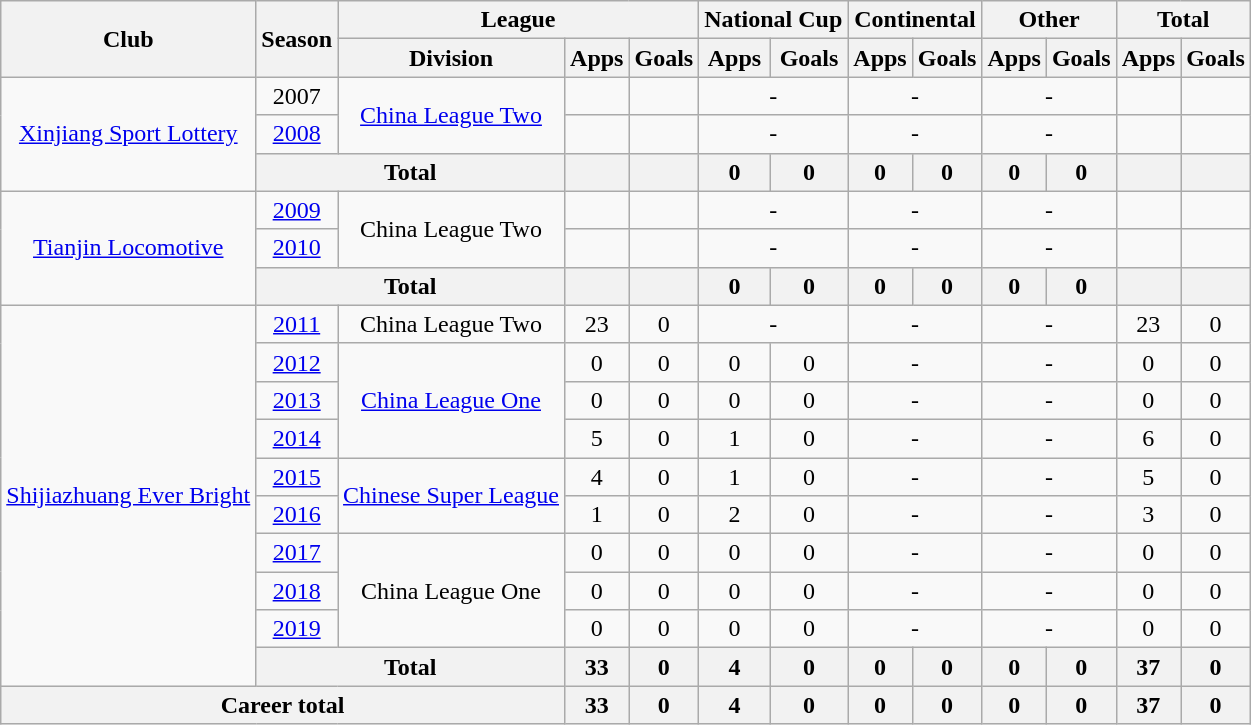<table class="wikitable" style="text-align: center">
<tr>
<th rowspan="2">Club</th>
<th rowspan="2">Season</th>
<th colspan="3">League</th>
<th colspan="2">National Cup</th>
<th colspan="2">Continental</th>
<th colspan="2">Other</th>
<th colspan="2">Total</th>
</tr>
<tr>
<th>Division</th>
<th>Apps</th>
<th>Goals</th>
<th>Apps</th>
<th>Goals</th>
<th>Apps</th>
<th>Goals</th>
<th>Apps</th>
<th>Goals</th>
<th>Apps</th>
<th>Goals</th>
</tr>
<tr>
<td rowspan=3><a href='#'>Xinjiang Sport Lottery</a></td>
<td>2007</td>
<td rowspan=2><a href='#'>China League Two</a></td>
<td></td>
<td></td>
<td colspan="2">-</td>
<td colspan="2">-</td>
<td colspan="2">-</td>
<td></td>
<td></td>
</tr>
<tr>
<td><a href='#'>2008</a></td>
<td></td>
<td></td>
<td colspan="2">-</td>
<td colspan="2">-</td>
<td colspan="2">-</td>
<td></td>
<td></td>
</tr>
<tr>
<th colspan=2>Total</th>
<th></th>
<th></th>
<th>0</th>
<th>0</th>
<th>0</th>
<th>0</th>
<th>0</th>
<th>0</th>
<th></th>
<th></th>
</tr>
<tr>
<td rowspan=3><a href='#'>Tianjin Locomotive</a></td>
<td><a href='#'>2009</a></td>
<td rowspan=2>China League Two</td>
<td></td>
<td></td>
<td colspan="2">-</td>
<td colspan="2">-</td>
<td colspan="2">-</td>
<td></td>
<td></td>
</tr>
<tr>
<td><a href='#'>2010</a></td>
<td></td>
<td></td>
<td colspan="2">-</td>
<td colspan="2">-</td>
<td colspan="2">-</td>
<td></td>
<td></td>
</tr>
<tr>
<th colspan=2>Total</th>
<th></th>
<th></th>
<th>0</th>
<th>0</th>
<th>0</th>
<th>0</th>
<th>0</th>
<th>0</th>
<th></th>
<th></th>
</tr>
<tr>
<td rowspan=10><a href='#'>Shijiazhuang Ever Bright</a></td>
<td><a href='#'>2011</a></td>
<td>China League Two</td>
<td>23</td>
<td>0</td>
<td colspan="2">-</td>
<td colspan="2">-</td>
<td colspan="2">-</td>
<td>23</td>
<td>0</td>
</tr>
<tr>
<td><a href='#'>2012</a></td>
<td rowspan="3"><a href='#'>China League One</a></td>
<td>0</td>
<td>0</td>
<td>0</td>
<td>0</td>
<td colspan="2">-</td>
<td colspan="2">-</td>
<td>0</td>
<td>0</td>
</tr>
<tr>
<td><a href='#'>2013</a></td>
<td>0</td>
<td>0</td>
<td>0</td>
<td>0</td>
<td colspan="2">-</td>
<td colspan="2">-</td>
<td>0</td>
<td>0</td>
</tr>
<tr>
<td><a href='#'>2014</a></td>
<td>5</td>
<td>0</td>
<td>1</td>
<td>0</td>
<td colspan="2">-</td>
<td colspan="2">-</td>
<td>6</td>
<td>0</td>
</tr>
<tr>
<td><a href='#'>2015</a></td>
<td rowspan="2"><a href='#'>Chinese Super League</a></td>
<td>4</td>
<td>0</td>
<td>1</td>
<td>0</td>
<td colspan="2">-</td>
<td colspan="2">-</td>
<td>5</td>
<td>0</td>
</tr>
<tr>
<td><a href='#'>2016</a></td>
<td>1</td>
<td>0</td>
<td>2</td>
<td>0</td>
<td colspan="2">-</td>
<td colspan="2">-</td>
<td>3</td>
<td>0</td>
</tr>
<tr>
<td><a href='#'>2017</a></td>
<td rowspan=3>China League One</td>
<td>0</td>
<td>0</td>
<td>0</td>
<td>0</td>
<td colspan="2">-</td>
<td colspan="2">-</td>
<td>0</td>
<td>0</td>
</tr>
<tr>
<td><a href='#'>2018</a></td>
<td>0</td>
<td>0</td>
<td>0</td>
<td>0</td>
<td colspan="2">-</td>
<td colspan="2">-</td>
<td>0</td>
<td>0</td>
</tr>
<tr>
<td><a href='#'>2019</a></td>
<td>0</td>
<td>0</td>
<td>0</td>
<td>0</td>
<td colspan="2">-</td>
<td colspan="2">-</td>
<td>0</td>
<td>0</td>
</tr>
<tr>
<th colspan=2>Total</th>
<th>33</th>
<th>0</th>
<th>4</th>
<th>0</th>
<th>0</th>
<th>0</th>
<th>0</th>
<th>0</th>
<th>37</th>
<th>0</th>
</tr>
<tr>
<th colspan=3>Career total</th>
<th>33</th>
<th>0</th>
<th>4</th>
<th>0</th>
<th>0</th>
<th>0</th>
<th>0</th>
<th>0</th>
<th>37</th>
<th>0</th>
</tr>
</table>
